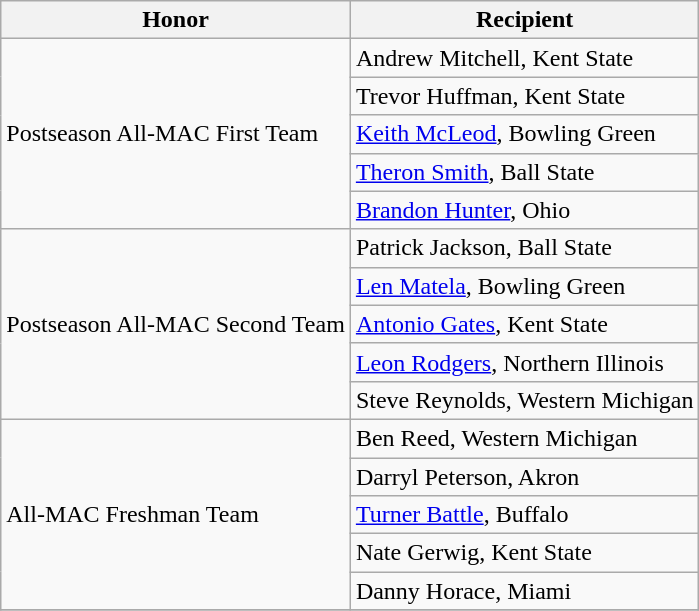<table class="wikitable" border="1">
<tr>
<th>Honor</th>
<th>Recipient</th>
</tr>
<tr>
<td rowspan=5 valign=middle>Postseason All-MAC First Team</td>
<td>Andrew Mitchell, Kent State</td>
</tr>
<tr>
<td>Trevor Huffman, Kent State</td>
</tr>
<tr>
<td><a href='#'>Keith McLeod</a>, Bowling Green</td>
</tr>
<tr>
<td><a href='#'>Theron Smith</a>, Ball State</td>
</tr>
<tr>
<td><a href='#'>Brandon Hunter</a>, Ohio</td>
</tr>
<tr>
<td rowspan=5 valign=middle>Postseason All-MAC Second Team</td>
<td>Patrick Jackson, Ball State</td>
</tr>
<tr>
<td><a href='#'>Len Matela</a>, Bowling Green</td>
</tr>
<tr>
<td><a href='#'>Antonio Gates</a>, Kent State</td>
</tr>
<tr>
<td><a href='#'>Leon Rodgers</a>, Northern Illinois</td>
</tr>
<tr>
<td>Steve Reynolds, Western Michigan</td>
</tr>
<tr>
<td rowspan=5 valign=middle>All-MAC Freshman Team</td>
<td>Ben Reed, Western Michigan</td>
</tr>
<tr>
<td>Darryl Peterson, Akron</td>
</tr>
<tr>
<td><a href='#'>Turner Battle</a>, Buffalo</td>
</tr>
<tr>
<td>Nate Gerwig, Kent State</td>
</tr>
<tr>
<td>Danny Horace, Miami</td>
</tr>
<tr>
</tr>
</table>
